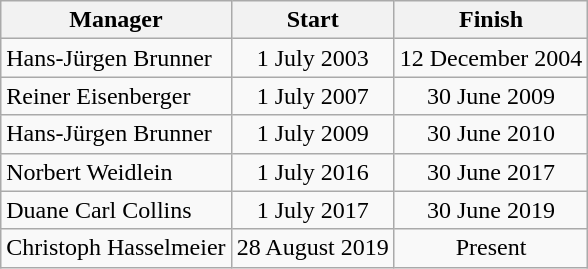<table class="wikitable">
<tr>
<th>Manager</th>
<th>Start</th>
<th>Finish</th>
</tr>
<tr align="center">
<td align="left">Hans-Jürgen Brunner</td>
<td>1 July 2003</td>
<td>12 December 2004</td>
</tr>
<tr align="center">
<td align="left">Reiner Eisenberger</td>
<td>1 July 2007</td>
<td>30 June 2009</td>
</tr>
<tr align="center">
<td align="left">Hans-Jürgen Brunner</td>
<td>1 July 2009</td>
<td>30 June 2010</td>
</tr>
<tr align="center">
<td align="left">Norbert Weidlein</td>
<td>1 July 2016</td>
<td>30 June 2017</td>
</tr>
<tr align="center">
<td align="left">Duane Carl Collins</td>
<td>1 July 2017</td>
<td>30 June 2019</td>
</tr>
<tr align="center">
<td align="left">Christoph Hasselmeier</td>
<td>28 August 2019</td>
<td>Present</td>
</tr>
</table>
